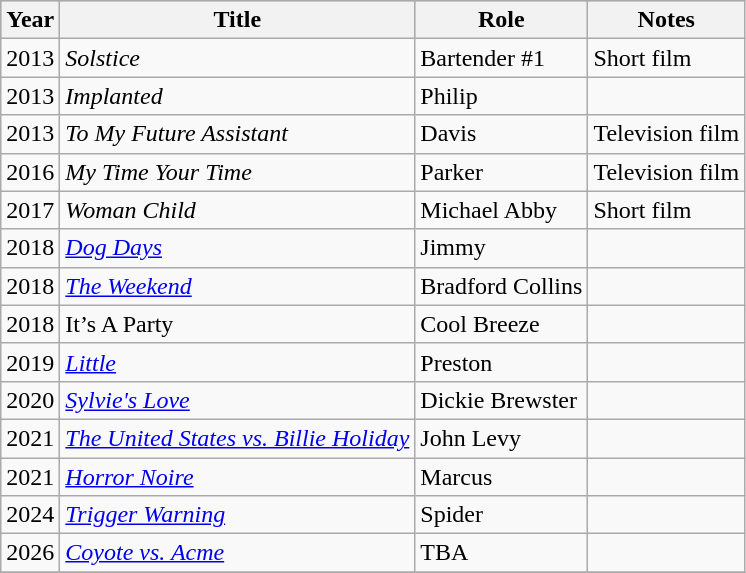<table class="wikitable">
<tr style="background:#b0c4de; text-align:center;">
<th>Year</th>
<th>Title</th>
<th>Role</th>
<th>Notes</th>
</tr>
<tr>
<td>2013</td>
<td><em>Solstice</em></td>
<td>Bartender #1</td>
<td>Short film</td>
</tr>
<tr>
<td>2013</td>
<td><em>Implanted</em></td>
<td>Philip</td>
<td></td>
</tr>
<tr>
<td>2013</td>
<td><em>To My Future Assistant</em></td>
<td>Davis</td>
<td>Television film</td>
</tr>
<tr>
<td>2016</td>
<td><em>My Time Your Time</em></td>
<td>Parker</td>
<td>Television film</td>
</tr>
<tr>
<td>2017</td>
<td><em>Woman Child</em></td>
<td>Michael Abby</td>
<td>Short film</td>
</tr>
<tr>
<td>2018</td>
<td><em><a href='#'>Dog Days</a></em></td>
<td>Jimmy</td>
<td></td>
</tr>
<tr>
<td>2018</td>
<td><em><a href='#'>The Weekend</a></em></td>
<td>Bradford Collins</td>
<td></td>
</tr>
<tr>
<td>2018</td>
<td>It’s A Party</td>
<td>Cool Breeze</td>
<td></td>
</tr>
<tr>
<td>2019</td>
<td><em><a href='#'>Little</a></em></td>
<td>Preston</td>
<td></td>
</tr>
<tr>
<td>2020</td>
<td><em><a href='#'>Sylvie's Love</a></em></td>
<td>Dickie Brewster</td>
<td></td>
</tr>
<tr>
<td>2021</td>
<td><em><a href='#'>The United States vs. Billie Holiday</a></em></td>
<td>John Levy</td>
<td></td>
</tr>
<tr>
<td>2021</td>
<td><em><a href='#'>Horror Noire</a></em></td>
<td>Marcus</td>
<td></td>
</tr>
<tr>
<td>2024</td>
<td><em><a href='#'>Trigger Warning</a></em></td>
<td>Spider</td>
<td></td>
</tr>
<tr>
<td>2026</td>
<td><em><a href='#'>Coyote vs. Acme</a></em></td>
<td>TBA</td>
<td><br></td>
</tr>
<tr>
</tr>
</table>
